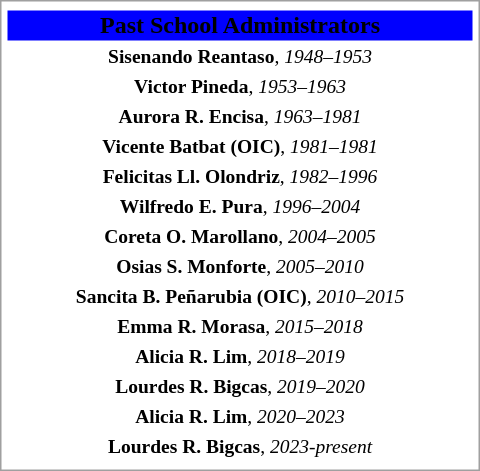<table style="float:right; margin:1em 1em 1em 1em; width:20em; border: 1px solid #a0a0a0; padding: 2px; bg-color=black; text-align:right;">
<tr style="text-align:center;">
</tr>
<tr bgcolor="#0000FF" align="center">
<td><span><strong>Past School Administrators</strong></span></td>
</tr>
<tr style="text-align:left; font-size:small;">
<td align="center"><strong>Sisenando Reantaso</strong>,  <em>1948–1953</em></td>
</tr>
<tr style="text-align:left; font-size:small;">
<td align="center"><strong>Victor Pineda</strong>,  <em>1953–1963</em></td>
</tr>
<tr style="text-align:left; font-size:small;">
<td align="center"><strong>Aurora R. Encisa</strong>,  <em>1963–1981</em></td>
</tr>
<tr style="text-align:left; font-size:small;">
<td align="center"><strong>Vicente Batbat (OIC)</strong>,  <em>1981–1981</em></td>
</tr>
<tr style="text-align:left; font-size:small;">
<td align="center"><strong>Felicitas Ll. Olondriz</strong>,  <em>1982–1996</em></td>
</tr>
<tr style="text-align:left; font-size:small;">
<td align="center"><strong>Wilfredo E. Pura</strong>,  <em>1996–2004</em></td>
</tr>
<tr style="text-align:left; font-size:small;">
<td align="center"><strong>Coreta O. Marollano</strong>,  <em>2004–2005</em></td>
</tr>
<tr style="text-align:left; font-size:small;">
<td align="center"><strong>Osias S. Monforte</strong>,  <em>2005–2010</em></td>
</tr>
<tr style="text-align:left; font-size:small;">
<td align="center"><strong>Sancita B. Peñarubia (OIC)</strong>,  <em>2010–2015</em></td>
</tr>
<tr style="text-align:left; font-size:small;">
<td align="center"><strong>Emma R. Morasa</strong>,  <em>2015–2018</em></td>
</tr>
<tr style="text-align:left; font-size:small;">
<td align="center"><strong>Alicia R. Lim</strong>,  <em>2018–2019</em></td>
</tr>
<tr style="text-align:left; font-size:small;">
<td align="center"><strong>Lourdes R. Bigcas</strong>,  <em>2019–2020</em></td>
</tr>
<tr style="text-align:left; font-size:small;">
<td align="center"><strong>Alicia R. Lim</strong>,  <em>2020–2023</em></td>
</tr>
<tr style="text-align:left; font-size:small;">
<td align="center"><strong>Lourdes R. Bigcas</strong>,  <em>2023-present</em></td>
</tr>
<tr>
</tr>
</table>
